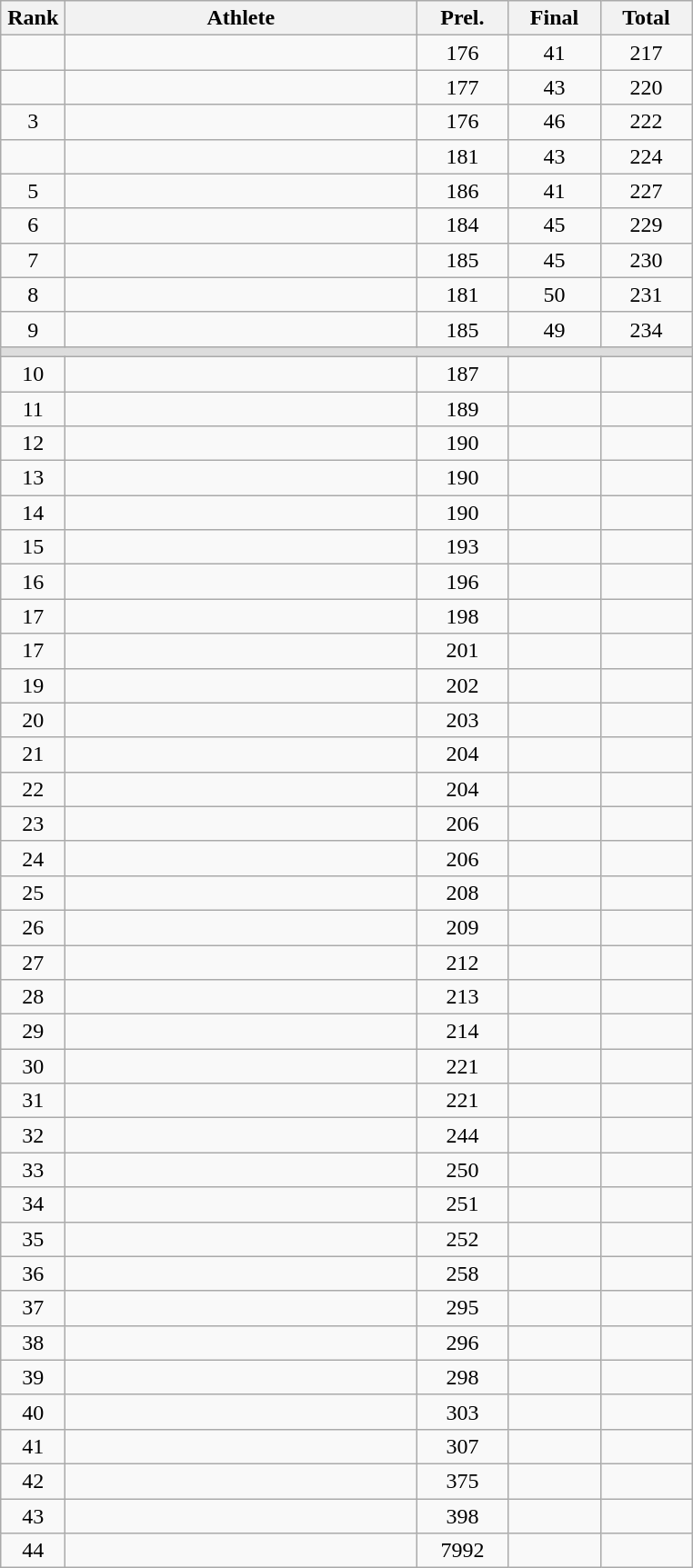<table class=wikitable style="text-align:center">
<tr>
<th width=40>Rank</th>
<th width=250>Athlete</th>
<th width=60>Prel.</th>
<th width=60>Final</th>
<th width=60>Total</th>
</tr>
<tr>
<td></td>
<td align=left></td>
<td>176</td>
<td>41</td>
<td>217</td>
</tr>
<tr>
<td></td>
<td align=left></td>
<td>177</td>
<td>43</td>
<td>220</td>
</tr>
<tr>
<td>3</td>
<td align=left></td>
<td>176</td>
<td>46</td>
<td>222</td>
</tr>
<tr>
<td></td>
<td align=left></td>
<td>181</td>
<td>43</td>
<td>224</td>
</tr>
<tr>
<td>5</td>
<td align=left></td>
<td>186</td>
<td>41</td>
<td>227</td>
</tr>
<tr>
<td>6</td>
<td align=left></td>
<td>184</td>
<td>45</td>
<td>229</td>
</tr>
<tr>
<td>7</td>
<td align=left></td>
<td>185</td>
<td>45</td>
<td>230</td>
</tr>
<tr>
<td>8</td>
<td align=left></td>
<td>181</td>
<td>50</td>
<td>231</td>
</tr>
<tr>
<td>9</td>
<td align=left></td>
<td>185</td>
<td>49</td>
<td>234</td>
</tr>
<tr bgcolor=#DDDDDD>
<td colspan=5></td>
</tr>
<tr>
<td>10</td>
<td align=left></td>
<td>187</td>
<td></td>
<td></td>
</tr>
<tr>
<td>11</td>
<td align=left></td>
<td>189</td>
<td></td>
<td></td>
</tr>
<tr>
<td>12</td>
<td align=left></td>
<td>190</td>
<td></td>
<td></td>
</tr>
<tr>
<td>13</td>
<td align=left></td>
<td>190</td>
<td></td>
<td></td>
</tr>
<tr>
<td>14</td>
<td align=left></td>
<td>190</td>
<td></td>
<td></td>
</tr>
<tr>
<td>15</td>
<td align=left></td>
<td>193</td>
<td></td>
<td></td>
</tr>
<tr>
<td>16</td>
<td align=left></td>
<td>196</td>
<td></td>
<td></td>
</tr>
<tr>
<td>17</td>
<td align=left></td>
<td>198</td>
<td></td>
<td></td>
</tr>
<tr>
<td>17</td>
<td align=left></td>
<td>201</td>
<td></td>
<td></td>
</tr>
<tr>
<td>19</td>
<td align=left></td>
<td>202</td>
<td></td>
<td></td>
</tr>
<tr>
<td>20</td>
<td align=left></td>
<td>203</td>
<td></td>
<td></td>
</tr>
<tr>
<td>21</td>
<td align=left></td>
<td>204</td>
<td></td>
<td></td>
</tr>
<tr>
<td>22</td>
<td align=left></td>
<td>204</td>
<td></td>
<td></td>
</tr>
<tr>
<td>23</td>
<td align=left></td>
<td>206</td>
<td></td>
<td></td>
</tr>
<tr>
<td>24</td>
<td align=left></td>
<td>206</td>
<td></td>
<td></td>
</tr>
<tr>
<td>25</td>
<td align=left></td>
<td>208</td>
<td></td>
<td></td>
</tr>
<tr>
<td>26</td>
<td align=left></td>
<td>209</td>
<td></td>
<td></td>
</tr>
<tr>
<td>27</td>
<td align=left></td>
<td>212</td>
<td></td>
<td></td>
</tr>
<tr>
<td>28</td>
<td align=left></td>
<td>213</td>
<td></td>
<td></td>
</tr>
<tr>
<td>29</td>
<td align=left></td>
<td>214</td>
<td></td>
<td></td>
</tr>
<tr>
<td>30</td>
<td align=left></td>
<td>221</td>
<td></td>
<td></td>
</tr>
<tr>
<td>31</td>
<td align=left></td>
<td>221</td>
<td></td>
<td></td>
</tr>
<tr>
<td>32</td>
<td align=left></td>
<td>244</td>
<td></td>
<td></td>
</tr>
<tr>
<td>33</td>
<td align=left></td>
<td>250</td>
<td></td>
<td></td>
</tr>
<tr>
<td>34</td>
<td align=left></td>
<td>251</td>
<td></td>
<td></td>
</tr>
<tr>
<td>35</td>
<td align=left></td>
<td>252</td>
<td></td>
<td></td>
</tr>
<tr>
<td>36</td>
<td align=left></td>
<td>258</td>
<td></td>
<td></td>
</tr>
<tr>
<td>37</td>
<td align=left></td>
<td>295</td>
<td></td>
<td></td>
</tr>
<tr>
<td>38</td>
<td align=left></td>
<td>296</td>
<td></td>
<td></td>
</tr>
<tr>
<td>39</td>
<td align=left></td>
<td>298</td>
<td></td>
<td></td>
</tr>
<tr>
<td>40</td>
<td align=left></td>
<td>303</td>
<td></td>
<td></td>
</tr>
<tr>
<td>41</td>
<td align=left></td>
<td>307</td>
<td></td>
<td></td>
</tr>
<tr>
<td>42</td>
<td align=left></td>
<td>375</td>
<td></td>
<td></td>
</tr>
<tr>
<td>43</td>
<td align=left></td>
<td>398</td>
<td></td>
<td></td>
</tr>
<tr>
<td>44</td>
<td align=left></td>
<td>7992</td>
<td></td>
<td></td>
</tr>
</table>
